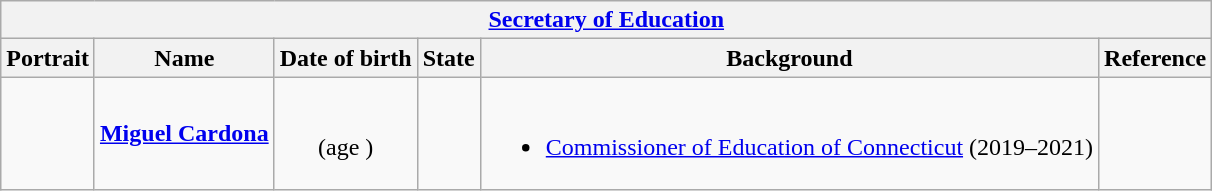<table class="wikitable collapsible" style="text-align:center;">
<tr>
<th colspan="6"><a href='#'>Secretary of Education</a></th>
</tr>
<tr>
<th>Portrait</th>
<th>Name</th>
<th>Date of birth</th>
<th>State</th>
<th>Background</th>
<th>Reference</th>
</tr>
<tr>
<td></td>
<td><strong><a href='#'>Miguel Cardona</a></strong></td>
<td><br>(age )</td>
<td></td>
<td><br><ul><li><a href='#'>Commissioner of Education of Connecticut</a> (2019–2021)</li></ul></td>
<td></td>
</tr>
</table>
